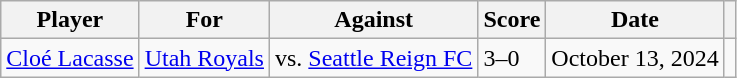<table class="wikitable">
<tr>
<th scope="col">Player</th>
<th scope="col">For</th>
<th scope="col">Against</th>
<th scope="col">Score</th>
<th scope="col">Date</th>
<th scope="col"></th>
</tr>
<tr>
<td> <a href='#'>Cloé Lacasse</a></td>
<td><a href='#'>Utah Royals</a></td>
<td>vs. <a href='#'>Seattle Reign FC</a></td>
<td>3–0</td>
<td>October 13, 2024</td>
<td></td>
</tr>
</table>
